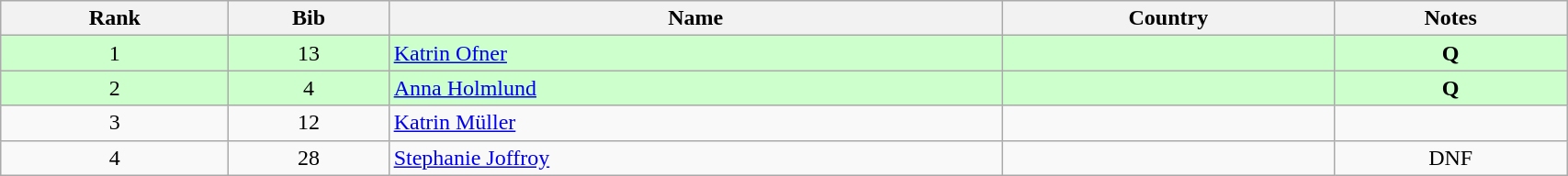<table class="wikitable" style="text-align:center;" width=90%>
<tr>
<th>Rank</th>
<th>Bib</th>
<th>Name</th>
<th>Country</th>
<th>Notes</th>
</tr>
<tr bgcolor="ccffcc">
<td>1</td>
<td>13</td>
<td align=left><a href='#'>Katrin Ofner</a></td>
<td align=left></td>
<td><strong>Q</strong></td>
</tr>
<tr bgcolor="ccffcc">
<td>2</td>
<td>4</td>
<td align=left><a href='#'>Anna Holmlund</a></td>
<td align=left></td>
<td><strong>Q</strong></td>
</tr>
<tr>
<td>3</td>
<td>12</td>
<td align=left><a href='#'>Katrin Müller</a></td>
<td align=left></td>
<td></td>
</tr>
<tr>
<td>4</td>
<td>28</td>
<td align=left><a href='#'>Stephanie Joffroy</a></td>
<td align=left></td>
<td>DNF</td>
</tr>
</table>
